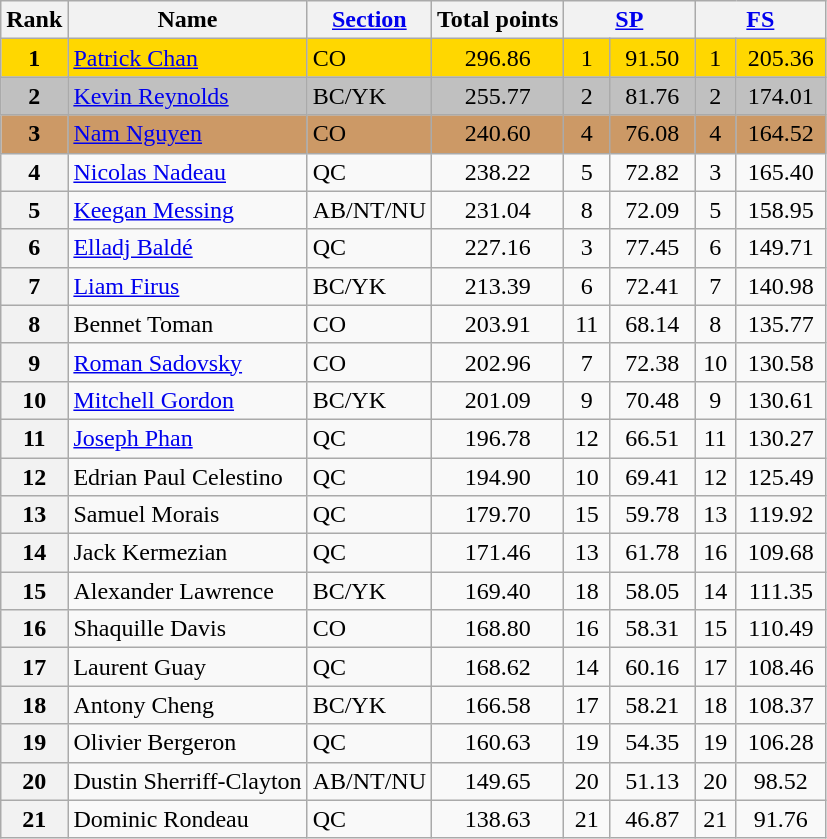<table class="wikitable sortable">
<tr>
<th>Rank</th>
<th>Name</th>
<th><a href='#'>Section</a></th>
<th>Total points</th>
<th colspan="2" width="80px"><a href='#'>SP</a></th>
<th colspan="2" width="80px"><a href='#'>FS</a></th>
</tr>
<tr bgcolor="gold">
<td align="center"><strong>1</strong></td>
<td><a href='#'>Patrick Chan</a></td>
<td>CO</td>
<td align="center">296.86</td>
<td align="center">1</td>
<td align="center">91.50</td>
<td align="center">1</td>
<td align="center">205.36</td>
</tr>
<tr bgcolor="silver">
<td align="center"><strong>2</strong></td>
<td><a href='#'>Kevin Reynolds</a></td>
<td>BC/YK</td>
<td align="center">255.77</td>
<td align="center">2</td>
<td align="center">81.76</td>
<td align="center">2</td>
<td align="center">174.01</td>
</tr>
<tr bgcolor="cc9966">
<td align="center"><strong>3</strong></td>
<td><a href='#'>Nam Nguyen</a></td>
<td>CO</td>
<td align="center">240.60</td>
<td align="center">4</td>
<td align="center">76.08</td>
<td align="center">4</td>
<td align="center">164.52</td>
</tr>
<tr>
<th>4</th>
<td><a href='#'>Nicolas Nadeau</a></td>
<td>QC</td>
<td align="center">238.22</td>
<td align="center">5</td>
<td align="center">72.82</td>
<td align="center">3</td>
<td align="center">165.40</td>
</tr>
<tr>
<th>5</th>
<td><a href='#'>Keegan Messing</a></td>
<td>AB/NT/NU</td>
<td align="center">231.04</td>
<td align="center">8</td>
<td align="center">72.09</td>
<td align="center">5</td>
<td align="center">158.95</td>
</tr>
<tr>
<th>6</th>
<td><a href='#'>Elladj Baldé</a></td>
<td>QC</td>
<td align="center">227.16</td>
<td align="center">3</td>
<td align="center">77.45</td>
<td align="center">6</td>
<td align="center">149.71</td>
</tr>
<tr>
<th>7</th>
<td><a href='#'>Liam Firus</a></td>
<td>BC/YK</td>
<td align="center">213.39</td>
<td align="center">6</td>
<td align="center">72.41</td>
<td align="center">7</td>
<td align="center">140.98</td>
</tr>
<tr>
<th>8</th>
<td>Bennet Toman</td>
<td>CO</td>
<td align="center">203.91</td>
<td align="center">11</td>
<td align="center">68.14</td>
<td align="center">8</td>
<td align="center">135.77</td>
</tr>
<tr>
<th>9</th>
<td><a href='#'>Roman Sadovsky</a></td>
<td>CO</td>
<td align="center">202.96</td>
<td align="center">7</td>
<td align="center">72.38</td>
<td align="center">10</td>
<td align="center">130.58</td>
</tr>
<tr>
<th>10</th>
<td><a href='#'>Mitchell Gordon</a></td>
<td>BC/YK</td>
<td align="center">201.09</td>
<td align="center">9</td>
<td align="center">70.48</td>
<td align="center">9</td>
<td align="center">130.61</td>
</tr>
<tr>
<th>11</th>
<td><a href='#'>Joseph Phan</a></td>
<td>QC</td>
<td align="center">196.78</td>
<td align="center">12</td>
<td align="center">66.51</td>
<td align="center">11</td>
<td align="center">130.27</td>
</tr>
<tr>
<th>12</th>
<td>Edrian Paul Celestino</td>
<td>QC</td>
<td align="center">194.90</td>
<td align="center">10</td>
<td align="center">69.41</td>
<td align="center">12</td>
<td align="center">125.49</td>
</tr>
<tr>
<th>13</th>
<td>Samuel Morais</td>
<td>QC</td>
<td align="center">179.70</td>
<td align="center">15</td>
<td align="center">59.78</td>
<td align="center">13</td>
<td align="center">119.92</td>
</tr>
<tr>
<th>14</th>
<td>Jack Kermezian</td>
<td>QC</td>
<td align="center">171.46</td>
<td align="center">13</td>
<td align="center">61.78</td>
<td align="center">16</td>
<td align="center">109.68</td>
</tr>
<tr>
<th>15</th>
<td>Alexander Lawrence</td>
<td>BC/YK</td>
<td align="center">169.40</td>
<td align="center">18</td>
<td align="center">58.05</td>
<td align="center">14</td>
<td align="center">111.35</td>
</tr>
<tr>
<th>16</th>
<td>Shaquille Davis</td>
<td>CO</td>
<td align="center">168.80</td>
<td align="center">16</td>
<td align="center">58.31</td>
<td align="center">15</td>
<td align="center">110.49</td>
</tr>
<tr>
<th>17</th>
<td>Laurent Guay</td>
<td>QC</td>
<td align="center">168.62</td>
<td align="center">14</td>
<td align="center">60.16</td>
<td align="center">17</td>
<td align="center">108.46</td>
</tr>
<tr>
<th>18</th>
<td>Antony Cheng</td>
<td>BC/YK</td>
<td align="center">166.58</td>
<td align="center">17</td>
<td align="center">58.21</td>
<td align="center">18</td>
<td align="center">108.37</td>
</tr>
<tr>
<th>19</th>
<td>Olivier Bergeron</td>
<td>QC</td>
<td align="center">160.63</td>
<td align="center">19</td>
<td align="center">54.35</td>
<td align="center">19</td>
<td align="center">106.28</td>
</tr>
<tr>
<th>20</th>
<td>Dustin Sherriff-Clayton</td>
<td>AB/NT/NU</td>
<td align="center">149.65</td>
<td align="center">20</td>
<td align="center">51.13</td>
<td align="center">20</td>
<td align="center">98.52</td>
</tr>
<tr>
<th>21</th>
<td>Dominic Rondeau</td>
<td>QC</td>
<td align="center">138.63</td>
<td align="center">21</td>
<td align="center">46.87</td>
<td align="center">21</td>
<td align="center">91.76</td>
</tr>
</table>
